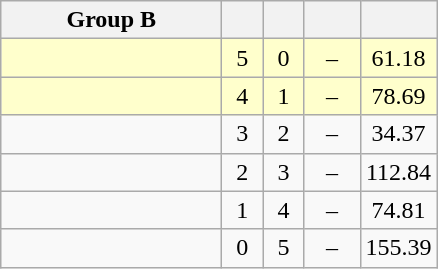<table class="wikitable" style="text-align: center;">
<tr>
<th width=140>Group B</th>
<th width=20></th>
<th width=20></th>
<th width=30></th>
<th width=20></th>
</tr>
<tr bgcolor=#ffffcc>
<td style="text-align:left;"></td>
<td>5</td>
<td>0</td>
<td>–</td>
<td>61.18</td>
</tr>
<tr bgcolor=#ffffcc>
<td style="text-align:left;"></td>
<td>4</td>
<td>1</td>
<td>–</td>
<td>78.69</td>
</tr>
<tr>
<td style="text-align:left;"></td>
<td>3</td>
<td>2</td>
<td>–</td>
<td>34.37</td>
</tr>
<tr>
<td style="text-align:left;"></td>
<td>2</td>
<td>3</td>
<td>–</td>
<td>112.84</td>
</tr>
<tr>
<td style="text-align:left;"></td>
<td>1</td>
<td>4</td>
<td>–</td>
<td>74.81</td>
</tr>
<tr>
<td style="text-align:left;"></td>
<td>0</td>
<td>5</td>
<td>–</td>
<td>155.39</td>
</tr>
</table>
